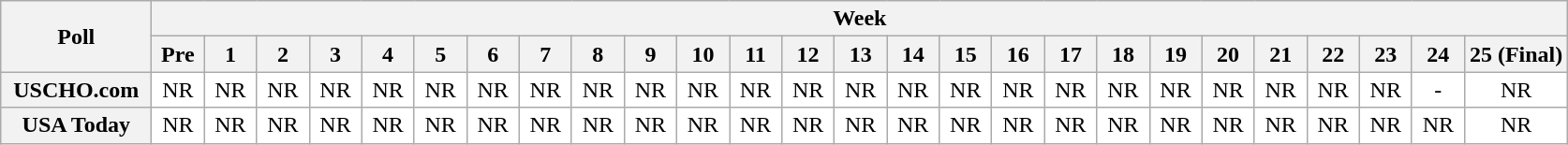<table class="wikitable" style="white-space:nowrap;">
<tr>
<th scope="col" width="100" rowspan="2">Poll</th>
<th colspan="30">Week</th>
</tr>
<tr>
<th scope="col" width="30">Pre</th>
<th scope="col" width="30">1</th>
<th scope="col" width="30">2</th>
<th scope="col" width="30">3</th>
<th scope="col" width="30">4</th>
<th scope="col" width="30">5</th>
<th scope="col" width="30">6</th>
<th scope="col" width="30">7</th>
<th scope="col" width="30">8</th>
<th scope="col" width="30">9</th>
<th scope="col" width="30">10</th>
<th scope="col" width="30">11</th>
<th scope="col" width="30">12</th>
<th scope="col" width="30">13</th>
<th scope="col" width="30">14</th>
<th scope="col" width="30">15</th>
<th scope="col" width="30">16</th>
<th scope="col" width="30">17</th>
<th scope="col" width="30">18</th>
<th scope="col" width="30">19</th>
<th scope="col" width="30">20</th>
<th scope="col" width="30">21</th>
<th scope="col" width="30">22</th>
<th scope="col" width="30">23</th>
<th scope="col" width="30">24</th>
<th scope="col" width="30">25 (Final)</th>
</tr>
<tr style="text-align:center;">
<th>USCHO.com</th>
<td bgcolor=FFFFFF>NR</td>
<td bgcolor=FFFFFF>NR</td>
<td bgcolor=FFFFFF>NR</td>
<td bgcolor=FFFFFF>NR</td>
<td bgcolor=FFFFFF>NR</td>
<td bgcolor=FFFFFF>NR</td>
<td bgcolor=FFFFFF>NR</td>
<td bgcolor=FFFFFF>NR</td>
<td bgcolor=FFFFFF>NR</td>
<td bgcolor=FFFFFF>NR</td>
<td bgcolor=FFFFFF>NR</td>
<td bgcolor=FFFFFF>NR</td>
<td bgcolor=FFFFFF>NR</td>
<td bgcolor=FFFFFF>NR</td>
<td bgcolor=FFFFFF>NR</td>
<td bgcolor=FFFFFF>NR</td>
<td bgcolor=FFFFFF>NR</td>
<td bgcolor=FFFFFF>NR</td>
<td bgcolor=FFFFFF>NR</td>
<td bgcolor=FFFFFF>NR</td>
<td bgcolor=FFFFFF>NR</td>
<td bgcolor=FFFFFF>NR</td>
<td bgcolor=FFFFFF>NR</td>
<td bgcolor=FFFFFF>NR</td>
<td bgcolor=FFFFFF>-</td>
<td bgcolor=FFFFFF>NR</td>
</tr>
<tr style="text-align:center;">
<th>USA Today</th>
<td bgcolor=FFFFFF>NR</td>
<td bgcolor=FFFFFF>NR</td>
<td bgcolor=FFFFFF>NR</td>
<td bgcolor=FFFFFF>NR</td>
<td bgcolor=FFFFFF>NR</td>
<td bgcolor=FFFFFF>NR</td>
<td bgcolor=FFFFFF>NR</td>
<td bgcolor=FFFFFF>NR</td>
<td bgcolor=FFFFFF>NR</td>
<td bgcolor=FFFFFF>NR</td>
<td bgcolor=FFFFFF>NR</td>
<td bgcolor=FFFFFF>NR</td>
<td bgcolor=FFFFFF>NR</td>
<td bgcolor=FFFFFF>NR</td>
<td bgcolor=FFFFFF>NR</td>
<td bgcolor=FFFFFF>NR</td>
<td bgcolor=FFFFFF>NR</td>
<td bgcolor=FFFFFF>NR</td>
<td bgcolor=FFFFFF>NR</td>
<td bgcolor=FFFFFF>NR</td>
<td bgcolor=FFFFFF>NR</td>
<td bgcolor=FFFFFF>NR</td>
<td bgcolor=FFFFFF>NR</td>
<td bgcolor=FFFFFF>NR</td>
<td bgcolor=FFFFFF>NR</td>
<td bgcolor=FFFFFF>NR</td>
</tr>
</table>
